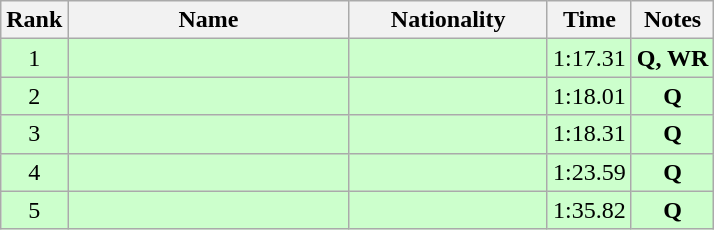<table class="wikitable sortable" style="text-align:center">
<tr>
<th>Rank</th>
<th style="width:180px">Name</th>
<th style="width:125px">Nationality</th>
<th>Time</th>
<th>Notes</th>
</tr>
<tr style="background:#cfc;">
<td>1</td>
<td style="text-align:left;"></td>
<td style="text-align:left;"></td>
<td>1:17.31</td>
<td><strong>Q, WR</strong></td>
</tr>
<tr style="background:#cfc;">
<td>2</td>
<td style="text-align:left;"></td>
<td style="text-align:left;"></td>
<td>1:18.01</td>
<td><strong>Q</strong></td>
</tr>
<tr style="background:#cfc;">
<td>3</td>
<td style="text-align:left;"></td>
<td style="text-align:left;"></td>
<td>1:18.31</td>
<td><strong>Q</strong></td>
</tr>
<tr style="background:#cfc;">
<td>4</td>
<td style="text-align:left;"></td>
<td style="text-align:left;"></td>
<td>1:23.59</td>
<td><strong>Q</strong></td>
</tr>
<tr style="background:#cfc;">
<td>5</td>
<td style="text-align:left;"></td>
<td style="text-align:left;"></td>
<td>1:35.82</td>
<td><strong>Q</strong></td>
</tr>
</table>
